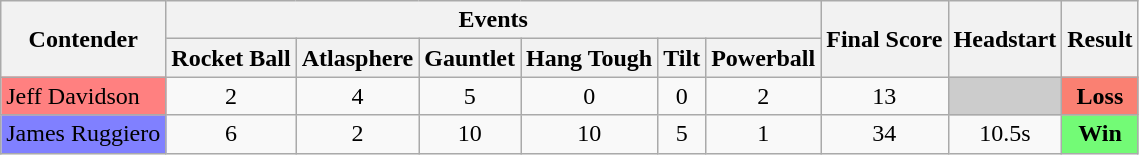<table class="wikitable" style="text-align:center;">
<tr>
<th rowspan=2>Contender</th>
<th colspan=6>Events</th>
<th rowspan=2>Final Score</th>
<th rowspan=2>Headstart</th>
<th rowspan=2>Result</th>
</tr>
<tr>
<th>Rocket Ball</th>
<th>Atlasphere</th>
<th>Gauntlet</th>
<th>Hang Tough</th>
<th>Tilt</th>
<th>Powerball</th>
</tr>
<tr>
<td bgcolor=#ff8080 style="text-align:left;">Jeff Davidson</td>
<td>2</td>
<td>4</td>
<td>5</td>
<td>0</td>
<td>0</td>
<td>2</td>
<td>13</td>
<td style="background:#ccc"></td>
<td style="text-align:center; background:salmon;"><strong>Loss</strong></td>
</tr>
<tr>
<td bgcolor=#8080ff style="text-align:left;">James Ruggiero</td>
<td>6</td>
<td>2</td>
<td>10</td>
<td>10</td>
<td>5</td>
<td>1</td>
<td>34</td>
<td>10.5s</td>
<td style="text-align:center; background:#73fb76;"><strong>Win</strong></td>
</tr>
</table>
